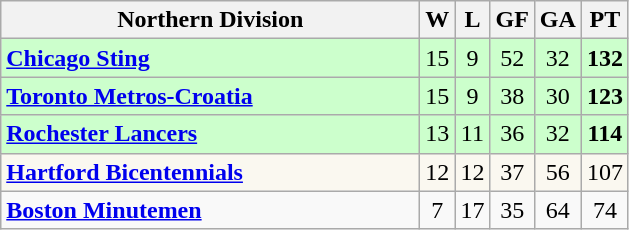<table class="wikitable" style="text-align:center">
<tr>
<th style="width:17em">Northern Division</th>
<th>W</th>
<th>L</th>
<th>GF</th>
<th>GA</th>
<th>PT</th>
</tr>
<tr align=center bgcolor=#ccffcc>
<td align=left><strong><a href='#'>Chicago Sting</a></strong></td>
<td>15</td>
<td>9</td>
<td>52</td>
<td>32</td>
<td><strong>132</strong></td>
</tr>
<tr align=center bgcolor=#ccffcc>
<td align=left><strong><a href='#'>Toronto Metros-Croatia</a></strong></td>
<td>15</td>
<td>9</td>
<td>38</td>
<td>30</td>
<td><strong>123</strong></td>
</tr>
<tr align=center bgcolor=#ccffcc>
<td align=left><strong><a href='#'>Rochester Lancers</a></strong></td>
<td>13</td>
<td>11</td>
<td>36</td>
<td>32</td>
<td><strong>114</strong></td>
</tr>
<tr align=center bgcolor=#FAF8F0>
<td align=left><strong><a href='#'>Hartford Bicentennials</a></strong></td>
<td>12</td>
<td>12</td>
<td>37</td>
<td>56</td>
<td>107</td>
</tr>
<tr align=center>
<td align=left><strong><a href='#'>Boston Minutemen</a></strong></td>
<td>7</td>
<td>17</td>
<td>35</td>
<td>64</td>
<td>74</td>
</tr>
</table>
